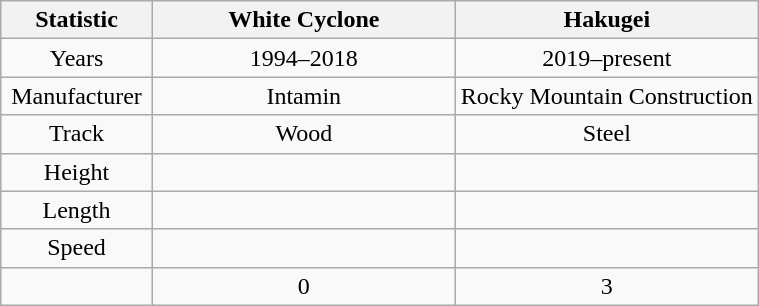<table class="wikitable" style="text-align:center">
<tr>
<th width="20%">Statistic</th>
<th width="40%">White Cyclone</th>
<th width="40%">Hakugei</th>
</tr>
<tr>
<td>Years</td>
<td>1994–2018</td>
<td>2019–present</td>
</tr>
<tr>
<td>Manufacturer</td>
<td>Intamin</td>
<td>Rocky Mountain Construction</td>
</tr>
<tr>
<td>Track</td>
<td>Wood</td>
<td>Steel</td>
</tr>
<tr>
<td>Height</td>
<td></td>
<td></td>
</tr>
<tr>
<td>Length</td>
<td></td>
<td></td>
</tr>
<tr>
<td>Speed</td>
<td></td>
<td></td>
</tr>
<tr>
<td></td>
<td>0</td>
<td>3</td>
</tr>
</table>
